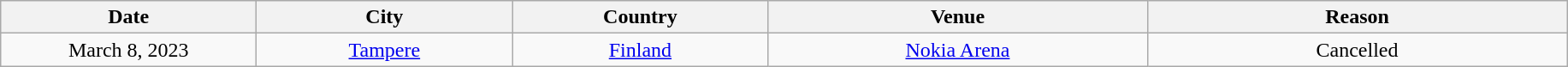<table class="wikitable plainrowheaders" style="text-align:center;">
<tr>
<th scope="col" style="width:12em;">Date</th>
<th scope="col" style="width:12em;">City</th>
<th scope="col" style="width:12em;">Country</th>
<th scope="col" style="width:18em;">Venue</th>
<th scope="col" style="width:20em;">Reason</th>
</tr>
<tr>
<td>March 8, 2023</td>
<td><a href='#'>Tampere</a></td>
<td><a href='#'>Finland</a></td>
<td><a href='#'>Nokia Arena</a></td>
<td>Cancelled</td>
</tr>
</table>
